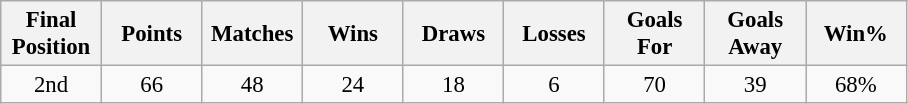<table class="wikitable" style="font-size: 95%; text-align: center;">
<tr>
<th width=60>Final Position</th>
<th width=60>Points</th>
<th width=60>Matches</th>
<th width=60>Wins</th>
<th width=60>Draws</th>
<th width=60>Losses</th>
<th width=60>Goals For</th>
<th width=60>Goals Away</th>
<th width=60>Win%</th>
</tr>
<tr>
<td>2nd</td>
<td>66</td>
<td>48</td>
<td>24</td>
<td>18</td>
<td>6</td>
<td>70</td>
<td>39</td>
<td>68%</td>
</tr>
</table>
